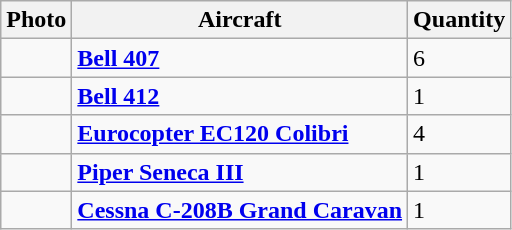<table class="wikitable">
<tr>
<th><strong>Photo</strong></th>
<th><strong>Aircraft</strong></th>
<th><strong>Quantity</strong></th>
</tr>
<tr>
<td></td>
<td><strong><a href='#'>Bell 407</a></strong></td>
<td>6</td>
</tr>
<tr>
<td></td>
<td><strong><a href='#'>Bell 412</a></strong></td>
<td>1</td>
</tr>
<tr>
<td></td>
<td><strong><a href='#'>Eurocopter EC120 Colibri</a></strong></td>
<td>4</td>
</tr>
<tr>
<td></td>
<td><strong><a href='#'>Piper Seneca III</a></strong></td>
<td>1</td>
</tr>
<tr>
<td></td>
<td><strong><a href='#'>Cessna C-208B Grand Caravan</a></strong></td>
<td>1</td>
</tr>
</table>
